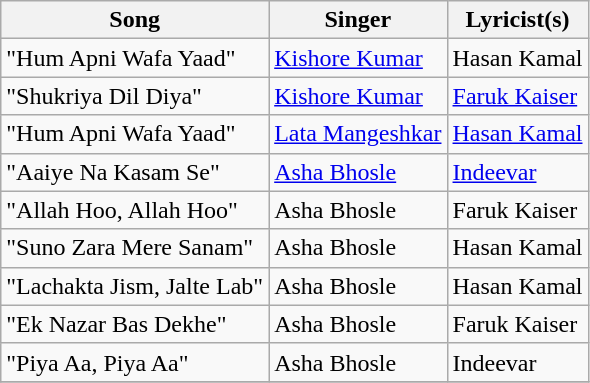<table class="wikitable">
<tr>
<th>Song</th>
<th>Singer</th>
<th>Lyricist(s)</th>
</tr>
<tr>
<td>"Hum Apni Wafa Yaad"</td>
<td><a href='#'>Kishore Kumar</a></td>
<td>Hasan Kamal</td>
</tr>
<tr>
<td>"Shukriya Dil Diya"</td>
<td><a href='#'>Kishore Kumar</a></td>
<td><a href='#'>Faruk Kaiser</a></td>
</tr>
<tr>
<td>"Hum Apni Wafa Yaad"</td>
<td><a href='#'>Lata Mangeshkar</a></td>
<td><a href='#'>Hasan Kamal</a></td>
</tr>
<tr>
<td>"Aaiye Na Kasam Se"</td>
<td><a href='#'>Asha Bhosle</a></td>
<td><a href='#'>Indeevar</a></td>
</tr>
<tr>
<td>"Allah Hoo, Allah Hoo"</td>
<td>Asha Bhosle</td>
<td>Faruk Kaiser</td>
</tr>
<tr>
<td>"Suno Zara Mere Sanam"</td>
<td>Asha Bhosle</td>
<td>Hasan Kamal</td>
</tr>
<tr>
<td>"Lachakta Jism, Jalte Lab"</td>
<td>Asha Bhosle</td>
<td>Hasan Kamal</td>
</tr>
<tr>
<td>"Ek Nazar Bas Dekhe"</td>
<td>Asha Bhosle</td>
<td>Faruk Kaiser</td>
</tr>
<tr>
<td>"Piya Aa, Piya Aa"</td>
<td>Asha Bhosle</td>
<td>Indeevar</td>
</tr>
<tr>
</tr>
</table>
